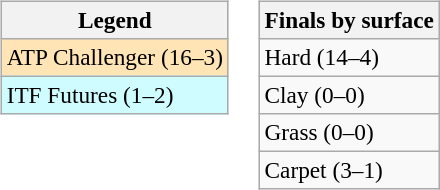<table>
<tr valign=top>
<td><br><table class=wikitable style=font-size:97%>
<tr>
<th>Legend</th>
</tr>
<tr bgcolor=moccasin>
<td>ATP Challenger (16–3)</td>
</tr>
<tr bgcolor=cffcff>
<td>ITF Futures (1–2)</td>
</tr>
</table>
</td>
<td><br><table class=wikitable style=font-size:97%>
<tr>
<th>Finals by surface</th>
</tr>
<tr>
<td>Hard (14–4)</td>
</tr>
<tr>
<td>Clay (0–0)</td>
</tr>
<tr>
<td>Grass (0–0)</td>
</tr>
<tr>
<td>Carpet (3–1)</td>
</tr>
</table>
</td>
</tr>
</table>
